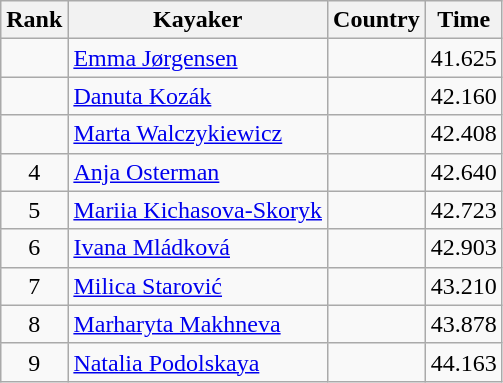<table class="wikitable" style="text-align:center">
<tr>
<th>Rank</th>
<th>Kayaker</th>
<th>Country</th>
<th>Time</th>
</tr>
<tr>
<td></td>
<td align=left><a href='#'>Emma Jørgensen</a></td>
<td align=left></td>
<td>41.625</td>
</tr>
<tr>
<td></td>
<td align=left><a href='#'>Danuta Kozák</a></td>
<td align=left></td>
<td>42.160</td>
</tr>
<tr>
<td></td>
<td align=left><a href='#'>Marta Walczykiewicz</a></td>
<td align=left></td>
<td>42.408</td>
</tr>
<tr>
<td>4</td>
<td align=left><a href='#'>Anja Osterman</a></td>
<td align=left></td>
<td>42.640</td>
</tr>
<tr>
<td>5</td>
<td align=left><a href='#'>Mariia Kichasova-Skoryk</a></td>
<td align=left></td>
<td>42.723</td>
</tr>
<tr>
<td>6</td>
<td align=left><a href='#'>Ivana Mládková</a></td>
<td align=left></td>
<td>42.903</td>
</tr>
<tr>
<td>7</td>
<td align=left><a href='#'>Milica Starović</a></td>
<td align=left></td>
<td>43.210</td>
</tr>
<tr>
<td>8</td>
<td align=left><a href='#'>Marharyta Makhneva</a></td>
<td align=left></td>
<td>43.878</td>
</tr>
<tr>
<td>9</td>
<td align=left><a href='#'>Natalia Podolskaya</a></td>
<td align=left></td>
<td>44.163</td>
</tr>
</table>
